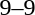<table style="text-align:center">
<tr>
<th width=200></th>
<th width=100></th>
<th width=200></th>
</tr>
<tr>
<td align=right><strong></strong></td>
<td>9–9</td>
<td align=left><strong></strong></td>
</tr>
</table>
